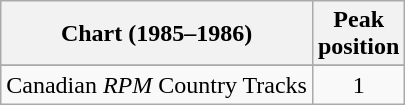<table class="wikitable sortable">
<tr>
<th align="left">Chart (1985–1986)</th>
<th align="center">Peak<br>position</th>
</tr>
<tr>
</tr>
<tr>
<td align="left">Canadian <em>RPM</em> Country Tracks</td>
<td align="center">1</td>
</tr>
</table>
